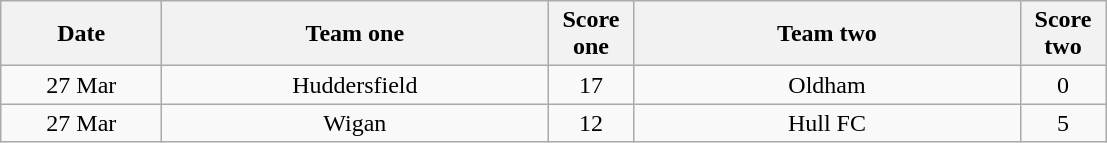<table class="wikitable" style="text-align: center">
<tr>
<th width=100>Date</th>
<th width=250>Team one</th>
<th width=50>Score one</th>
<th width=250>Team two</th>
<th width=50>Score two</th>
</tr>
<tr>
<td>27 Mar</td>
<td>Huddersfield</td>
<td>17</td>
<td>Oldham</td>
<td>0</td>
</tr>
<tr>
<td>27 Mar</td>
<td>Wigan</td>
<td>12</td>
<td>Hull FC</td>
<td>5</td>
</tr>
</table>
